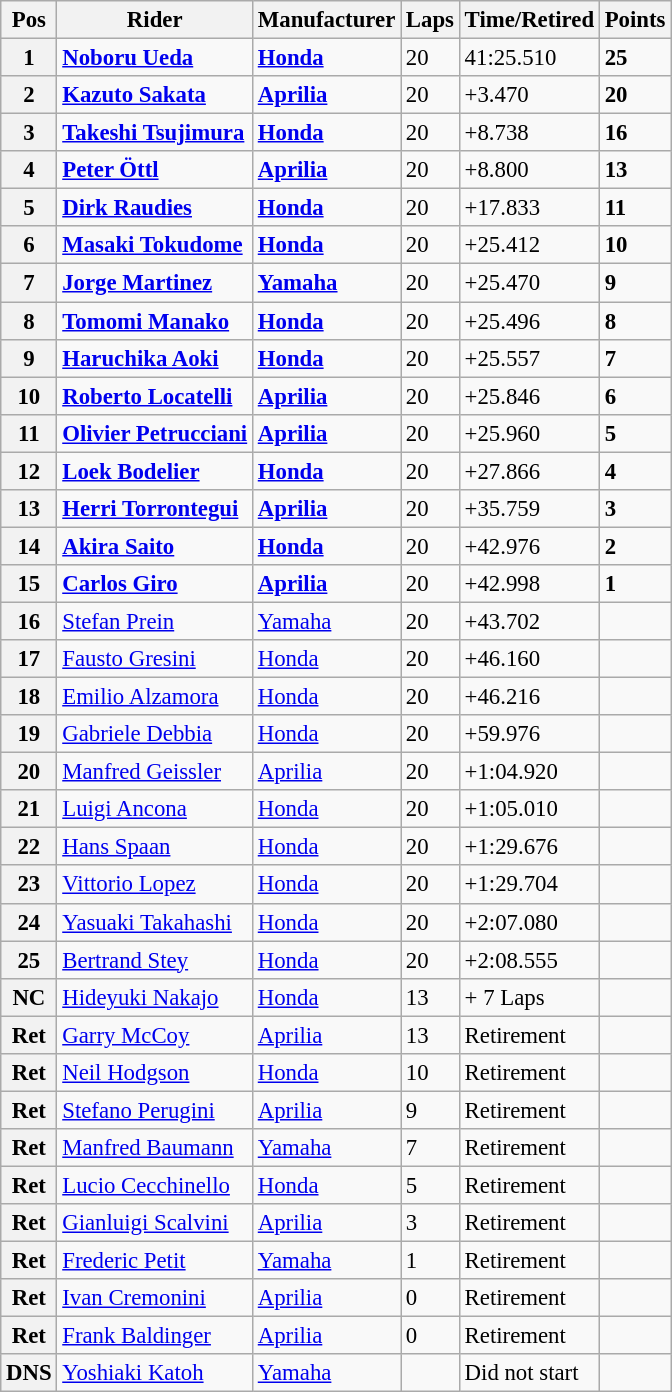<table class="wikitable" style="font-size: 95%;">
<tr>
<th>Pos</th>
<th>Rider</th>
<th>Manufacturer</th>
<th>Laps</th>
<th>Time/Retired</th>
<th>Points</th>
</tr>
<tr>
<th>1</th>
<td> <strong><a href='#'>Noboru Ueda</a></strong></td>
<td><strong><a href='#'>Honda</a></strong></td>
<td>20</td>
<td>41:25.510</td>
<td><strong>25</strong></td>
</tr>
<tr>
<th>2</th>
<td> <strong><a href='#'>Kazuto Sakata</a></strong></td>
<td><strong><a href='#'>Aprilia</a></strong></td>
<td>20</td>
<td>+3.470</td>
<td><strong>20</strong></td>
</tr>
<tr>
<th>3</th>
<td> <strong><a href='#'>Takeshi Tsujimura</a></strong></td>
<td><strong><a href='#'>Honda</a></strong></td>
<td>20</td>
<td>+8.738</td>
<td><strong>16</strong></td>
</tr>
<tr>
<th>4</th>
<td> <strong><a href='#'>Peter Öttl</a></strong></td>
<td><strong><a href='#'>Aprilia</a></strong></td>
<td>20</td>
<td>+8.800</td>
<td><strong>13</strong></td>
</tr>
<tr>
<th>5</th>
<td> <strong><a href='#'>Dirk Raudies</a></strong></td>
<td><strong><a href='#'>Honda</a></strong></td>
<td>20</td>
<td>+17.833</td>
<td><strong>11</strong></td>
</tr>
<tr>
<th>6</th>
<td> <strong><a href='#'>Masaki Tokudome</a></strong></td>
<td><strong><a href='#'>Honda</a></strong></td>
<td>20</td>
<td>+25.412</td>
<td><strong>10</strong></td>
</tr>
<tr>
<th>7</th>
<td> <strong><a href='#'>Jorge Martinez</a></strong></td>
<td><strong><a href='#'>Yamaha</a></strong></td>
<td>20</td>
<td>+25.470</td>
<td><strong>9</strong></td>
</tr>
<tr>
<th>8</th>
<td> <strong><a href='#'>Tomomi Manako</a></strong></td>
<td><strong><a href='#'>Honda</a></strong></td>
<td>20</td>
<td>+25.496</td>
<td><strong>8</strong></td>
</tr>
<tr>
<th>9</th>
<td> <strong><a href='#'>Haruchika Aoki</a></strong></td>
<td><strong><a href='#'>Honda</a></strong></td>
<td>20</td>
<td>+25.557</td>
<td><strong>7</strong></td>
</tr>
<tr>
<th>10</th>
<td> <strong><a href='#'>Roberto Locatelli</a></strong></td>
<td><strong><a href='#'>Aprilia</a></strong></td>
<td>20</td>
<td>+25.846</td>
<td><strong>6</strong></td>
</tr>
<tr>
<th>11</th>
<td> <strong><a href='#'>Olivier Petrucciani</a></strong></td>
<td><strong><a href='#'>Aprilia</a></strong></td>
<td>20</td>
<td>+25.960</td>
<td><strong>5</strong></td>
</tr>
<tr>
<th>12</th>
<td> <strong><a href='#'>Loek Bodelier</a></strong></td>
<td><strong><a href='#'>Honda</a></strong></td>
<td>20</td>
<td>+27.866</td>
<td><strong>4</strong></td>
</tr>
<tr>
<th>13</th>
<td> <strong><a href='#'>Herri Torrontegui</a></strong></td>
<td><strong><a href='#'>Aprilia</a></strong></td>
<td>20</td>
<td>+35.759</td>
<td><strong>3</strong></td>
</tr>
<tr>
<th>14</th>
<td> <strong><a href='#'>Akira Saito</a></strong></td>
<td><strong><a href='#'>Honda</a></strong></td>
<td>20</td>
<td>+42.976</td>
<td><strong>2</strong></td>
</tr>
<tr>
<th>15</th>
<td> <strong><a href='#'>Carlos Giro</a></strong></td>
<td><strong><a href='#'>Aprilia</a></strong></td>
<td>20</td>
<td>+42.998</td>
<td><strong>1</strong></td>
</tr>
<tr>
<th>16</th>
<td> <a href='#'>Stefan Prein</a></td>
<td><a href='#'>Yamaha</a></td>
<td>20</td>
<td>+43.702</td>
<td></td>
</tr>
<tr>
<th>17</th>
<td> <a href='#'>Fausto Gresini</a></td>
<td><a href='#'>Honda</a></td>
<td>20</td>
<td>+46.160</td>
<td></td>
</tr>
<tr>
<th>18</th>
<td> <a href='#'>Emilio Alzamora</a></td>
<td><a href='#'>Honda</a></td>
<td>20</td>
<td>+46.216</td>
<td></td>
</tr>
<tr>
<th>19</th>
<td> <a href='#'>Gabriele Debbia</a></td>
<td><a href='#'>Honda</a></td>
<td>20</td>
<td>+59.976</td>
<td></td>
</tr>
<tr>
<th>20</th>
<td> <a href='#'>Manfred Geissler</a></td>
<td><a href='#'>Aprilia</a></td>
<td>20</td>
<td>+1:04.920</td>
<td></td>
</tr>
<tr>
<th>21</th>
<td> <a href='#'>Luigi Ancona</a></td>
<td><a href='#'>Honda</a></td>
<td>20</td>
<td>+1:05.010</td>
<td></td>
</tr>
<tr>
<th>22</th>
<td> <a href='#'>Hans Spaan</a></td>
<td><a href='#'>Honda</a></td>
<td>20</td>
<td>+1:29.676</td>
<td></td>
</tr>
<tr>
<th>23</th>
<td> <a href='#'>Vittorio Lopez</a></td>
<td><a href='#'>Honda</a></td>
<td>20</td>
<td>+1:29.704</td>
<td></td>
</tr>
<tr>
<th>24</th>
<td> <a href='#'>Yasuaki Takahashi</a></td>
<td><a href='#'>Honda</a></td>
<td>20</td>
<td>+2:07.080</td>
<td></td>
</tr>
<tr>
<th>25</th>
<td> <a href='#'>Bertrand Stey</a></td>
<td><a href='#'>Honda</a></td>
<td>20</td>
<td>+2:08.555</td>
<td></td>
</tr>
<tr>
<th>NC</th>
<td> <a href='#'>Hideyuki Nakajo</a></td>
<td><a href='#'>Honda</a></td>
<td>13</td>
<td>+ 7 Laps</td>
<td></td>
</tr>
<tr>
<th>Ret</th>
<td> <a href='#'>Garry McCoy</a></td>
<td><a href='#'>Aprilia</a></td>
<td>13</td>
<td>Retirement</td>
<td></td>
</tr>
<tr>
<th>Ret</th>
<td> <a href='#'>Neil Hodgson</a></td>
<td><a href='#'>Honda</a></td>
<td>10</td>
<td>Retirement</td>
<td></td>
</tr>
<tr>
<th>Ret</th>
<td> <a href='#'>Stefano Perugini</a></td>
<td><a href='#'>Aprilia</a></td>
<td>9</td>
<td>Retirement</td>
<td></td>
</tr>
<tr>
<th>Ret</th>
<td> <a href='#'>Manfred Baumann</a></td>
<td><a href='#'>Yamaha</a></td>
<td>7</td>
<td>Retirement</td>
<td></td>
</tr>
<tr>
<th>Ret</th>
<td> <a href='#'>Lucio Cecchinello</a></td>
<td><a href='#'>Honda</a></td>
<td>5</td>
<td>Retirement</td>
<td></td>
</tr>
<tr>
<th>Ret</th>
<td> <a href='#'>Gianluigi Scalvini</a></td>
<td><a href='#'>Aprilia</a></td>
<td>3</td>
<td>Retirement</td>
<td></td>
</tr>
<tr>
<th>Ret</th>
<td> <a href='#'>Frederic Petit</a></td>
<td><a href='#'>Yamaha</a></td>
<td>1</td>
<td>Retirement</td>
<td></td>
</tr>
<tr>
<th>Ret</th>
<td> <a href='#'>Ivan Cremonini</a></td>
<td><a href='#'>Aprilia</a></td>
<td>0</td>
<td>Retirement</td>
<td></td>
</tr>
<tr>
<th>Ret</th>
<td> <a href='#'>Frank Baldinger</a></td>
<td><a href='#'>Aprilia</a></td>
<td>0</td>
<td>Retirement</td>
<td></td>
</tr>
<tr>
<th>DNS</th>
<td> <a href='#'>Yoshiaki Katoh</a></td>
<td><a href='#'>Yamaha</a></td>
<td></td>
<td>Did not start</td>
<td></td>
</tr>
</table>
